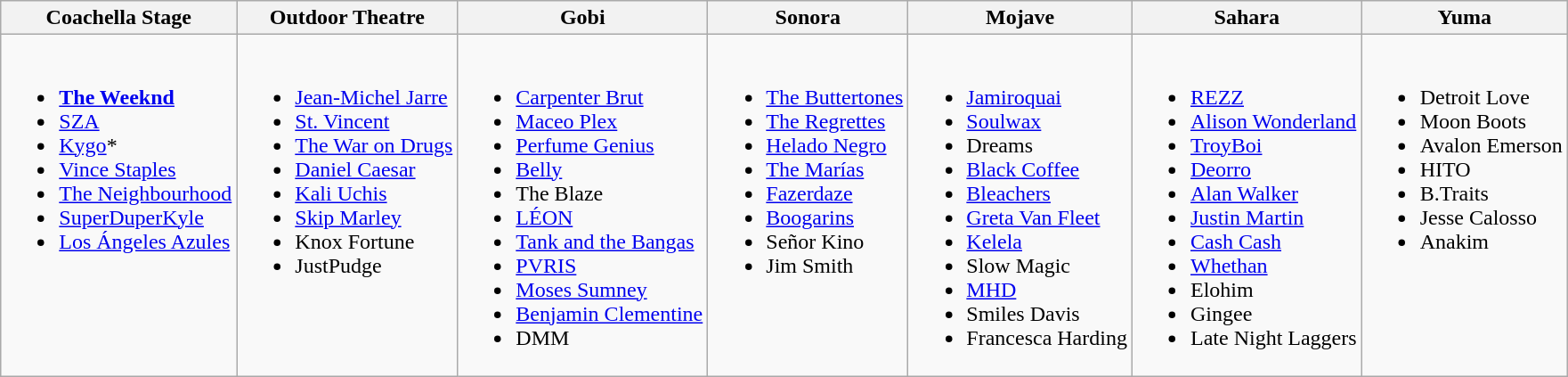<table class="wikitable">
<tr>
<th>Coachella Stage</th>
<th>Outdoor Theatre</th>
<th>Gobi</th>
<th>Sonora</th>
<th>Mojave</th>
<th>Sahara</th>
<th>Yuma</th>
</tr>
<tr valign="top">
<td><br><ul><li><strong><a href='#'>The Weeknd</a></strong></li><li><a href='#'>SZA</a></li><li><a href='#'>Kygo</a>*</li><li><a href='#'>Vince Staples</a></li><li><a href='#'>The Neighbourhood</a></li><li><a href='#'>SuperDuperKyle</a></li><li><a href='#'>Los Ángeles Azules</a></li></ul></td>
<td><br><ul><li><a href='#'>Jean-Michel Jarre</a></li><li><a href='#'>St. Vincent</a></li><li><a href='#'>The War on Drugs</a></li><li><a href='#'>Daniel Caesar</a></li><li><a href='#'>Kali Uchis</a></li><li><a href='#'>Skip Marley</a></li><li>Knox Fortune</li><li>JustPudge</li></ul></td>
<td><br><ul><li><a href='#'>Carpenter Brut</a></li><li><a href='#'>Maceo Plex</a></li><li><a href='#'>Perfume Genius</a></li><li><a href='#'>Belly</a></li><li>The Blaze</li><li><a href='#'>LÉON</a></li><li><a href='#'>Tank and the Bangas</a></li><li><a href='#'>PVRIS</a></li><li><a href='#'>Moses Sumney</a></li><li><a href='#'>Benjamin Clementine</a></li><li>DMM</li></ul></td>
<td><br><ul><li><a href='#'>The Buttertones</a></li><li><a href='#'>The Regrettes</a></li><li><a href='#'>Helado Negro</a></li><li><a href='#'>The Marías</a></li><li><a href='#'>Fazerdaze</a></li><li><a href='#'>Boogarins</a></li><li>Señor Kino</li><li>Jim Smith</li></ul></td>
<td><br><ul><li><a href='#'>Jamiroquai</a></li><li><a href='#'>Soulwax</a></li><li>Dreams</li><li><a href='#'>Black Coffee</a></li><li><a href='#'>Bleachers</a></li><li><a href='#'>Greta Van Fleet</a></li><li><a href='#'>Kelela</a></li><li>Slow Magic</li><li><a href='#'>MHD</a></li><li>Smiles Davis</li><li>Francesca Harding</li></ul></td>
<td><br><ul><li><a href='#'>REZZ</a></li><li><a href='#'>Alison Wonderland</a></li><li><a href='#'>TroyBoi</a></li><li><a href='#'>Deorro</a></li><li><a href='#'>Alan Walker</a></li><li><a href='#'>Justin Martin</a></li><li><a href='#'>Cash Cash</a></li><li><a href='#'>Whethan</a></li><li>Elohim</li><li>Gingee</li><li>Late Night Laggers</li></ul></td>
<td><br><ul><li>Detroit Love </li><li>Moon Boots</li><li>Avalon Emerson</li><li>HITO</li><li>B.Traits</li><li>Jesse Calosso</li><li>Anakim</li></ul></td>
</tr>
</table>
